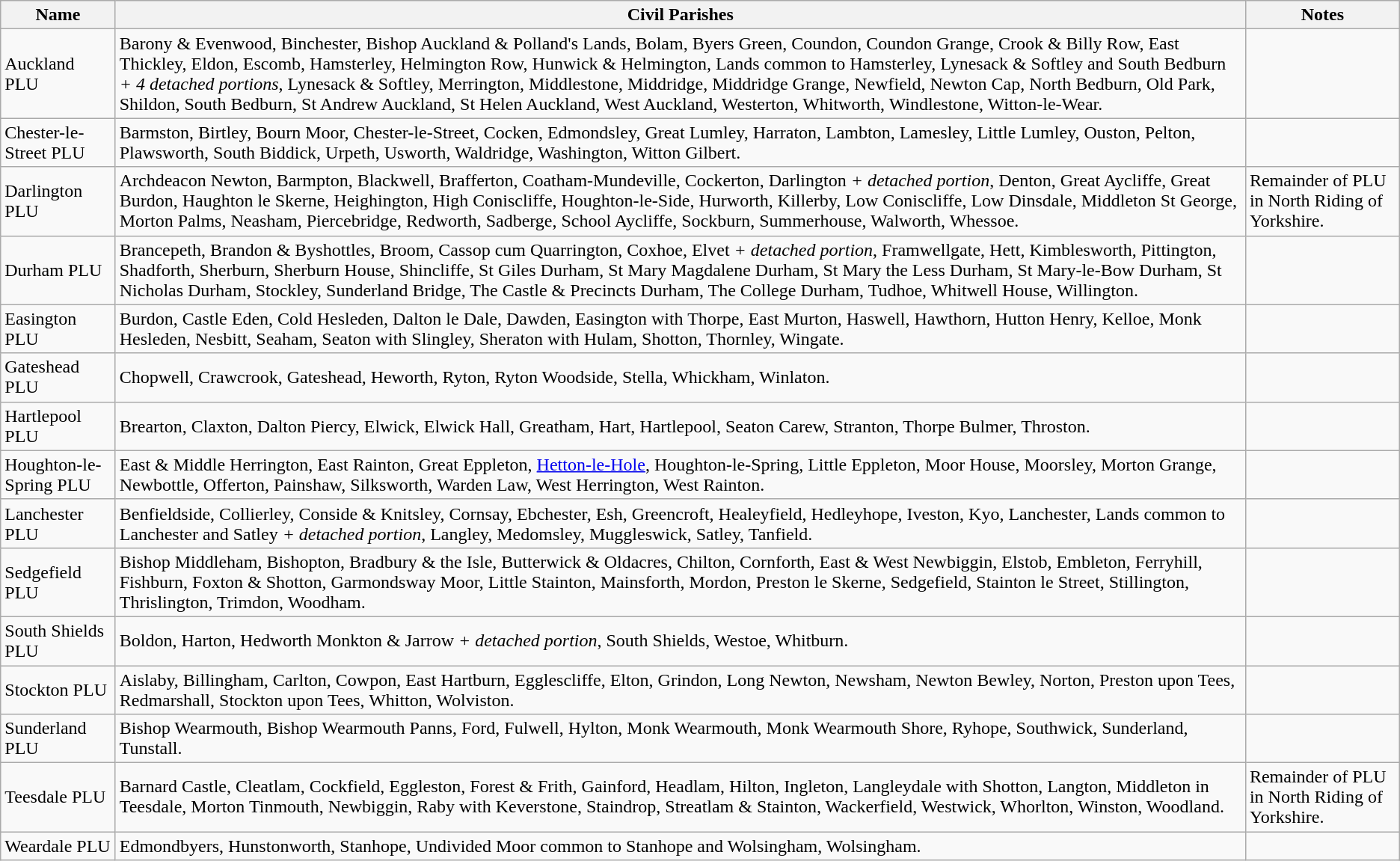<table class="wikitable">
<tr>
<th>Name</th>
<th>Civil Parishes</th>
<th>Notes</th>
</tr>
<tr>
<td>Auckland PLU</td>
<td>Barony & Evenwood, Binchester, Bishop Auckland & Polland's Lands, Bolam, Byers Green, Coundon, Coundon Grange, Crook & Billy Row, East Thickley, Eldon, Escomb, Hamsterley, Helmington Row, Hunwick & Helmington, Lands common to Hamsterley, Lynesack & Softley and South Bedburn <em>+ 4 detached portions</em>, Lynesack & Softley, Merrington, Middlestone, Middridge, Middridge Grange, Newfield, Newton Cap, North Bedburn, Old Park, Shildon, South Bedburn, St Andrew Auckland, St Helen Auckland, West Auckland, Westerton, Whitworth, Windlestone, Witton-le-Wear.</td>
<td></td>
</tr>
<tr>
<td>Chester-le-Street PLU</td>
<td>Barmston, Birtley, Bourn Moor, Chester-le-Street, Cocken, Edmondsley, Great Lumley, Harraton, Lambton, Lamesley, Little Lumley, Ouston, Pelton, Plawsworth, South Biddick, Urpeth, Usworth, Waldridge, Washington, Witton Gilbert.</td>
<td></td>
</tr>
<tr>
<td>Darlington PLU</td>
<td>Archdeacon Newton, Barmpton, Blackwell, Brafferton, Coatham-Mundeville, Cockerton, Darlington <em>+ detached portion</em>, Denton, Great Aycliffe, Great Burdon, Haughton le Skerne, Heighington, High Coniscliffe, Houghton-le-Side, Hurworth, Killerby, Low Coniscliffe, Low Dinsdale, Middleton St George, Morton Palms, Neasham, Piercebridge, Redworth, Sadberge, School Aycliffe, Sockburn, Summerhouse, Walworth, Whessoe.</td>
<td>Remainder of PLU in North Riding of Yorkshire.</td>
</tr>
<tr>
<td>Durham PLU</td>
<td>Brancepeth, Brandon & Byshottles, Broom, Cassop cum Quarrington, Coxhoe, Elvet <em>+ detached portion</em>, Framwellgate, Hett, Kimblesworth, Pittington, Shadforth, Sherburn, Sherburn House, Shincliffe, St Giles Durham, St Mary Magdalene Durham, St Mary the Less Durham, St Mary-le-Bow Durham, St Nicholas Durham, Stockley, Sunderland Bridge, The Castle & Precincts Durham, The College Durham, Tudhoe, Whitwell House, Willington.</td>
<td></td>
</tr>
<tr>
<td>Easington PLU</td>
<td>Burdon, Castle Eden, Cold Hesleden, Dalton le Dale, Dawden, Easington with Thorpe, East Murton, Haswell, Hawthorn, Hutton Henry, Kelloe, Monk Hesleden, Nesbitt, Seaham, Seaton with Slingley, Sheraton with Hulam, Shotton, Thornley, Wingate.</td>
<td></td>
</tr>
<tr>
<td>Gateshead PLU</td>
<td>Chopwell, Crawcrook, Gateshead, Heworth, Ryton, Ryton Woodside, Stella, Whickham, Winlaton.</td>
<td></td>
</tr>
<tr>
<td>Hartlepool PLU</td>
<td>Brearton, Claxton, Dalton Piercy, Elwick, Elwick Hall, Greatham, Hart, Hartlepool, Seaton Carew, Stranton, Thorpe Bulmer, Throston.</td>
<td></td>
</tr>
<tr>
<td>Houghton-le-Spring PLU</td>
<td>East & Middle Herrington, East Rainton, Great Eppleton, <a href='#'>Hetton-le-Hole</a>, Houghton-le-Spring, Little Eppleton, Moor House, Moorsley, Morton Grange, Newbottle, Offerton, Painshaw, Silksworth, Warden Law, West Herrington, West Rainton.</td>
<td></td>
</tr>
<tr>
<td>Lanchester PLU</td>
<td>Benfieldside, Collierley, Conside & Knitsley, Cornsay, Ebchester, Esh, Greencroft, Healeyfield, Hedleyhope, Iveston, Kyo, Lanchester, Lands common to Lanchester and Satley <em>+ detached portion</em>, Langley, Medomsley, Muggleswick, Satley, Tanfield.</td>
<td></td>
</tr>
<tr>
<td>Sedgefield PLU</td>
<td>Bishop Middleham, Bishopton, Bradbury & the Isle, Butterwick & Oldacres, Chilton, Cornforth, East & West Newbiggin, Elstob, Embleton, Ferryhill, Fishburn, Foxton & Shotton, Garmondsway Moor, Little Stainton, Mainsforth, Mordon, Preston le Skerne, Sedgefield, Stainton le Street, Stillington, Thrislington, Trimdon, Woodham.</td>
<td></td>
</tr>
<tr>
<td>South Shields PLU</td>
<td>Boldon, Harton, Hedworth Monkton & Jarrow <em>+ detached portion</em>, South Shields, Westoe, Whitburn.</td>
<td></td>
</tr>
<tr>
<td>Stockton PLU</td>
<td>Aislaby, Billingham, Carlton, Cowpon, East Hartburn, Egglescliffe, Elton, Grindon, Long Newton, Newsham, Newton Bewley, Norton, Preston upon Tees, Redmarshall, Stockton upon Tees, Whitton, Wolviston.</td>
<td></td>
</tr>
<tr>
<td>Sunderland PLU</td>
<td>Bishop Wearmouth, Bishop Wearmouth Panns, Ford, Fulwell, Hylton, Monk Wearmouth, Monk Wearmouth Shore, Ryhope, Southwick, Sunderland, Tunstall.</td>
<td></td>
</tr>
<tr>
<td>Teesdale PLU</td>
<td>Barnard Castle, Cleatlam, Cockfield, Eggleston, Forest & Frith, Gainford, Headlam, Hilton, Ingleton, Langleydale with Shotton, Langton, Middleton in Teesdale, Morton Tinmouth, Newbiggin, Raby with Keverstone, Staindrop, Streatlam & Stainton, Wackerfield, Westwick, Whorlton, Winston, Woodland.</td>
<td>Remainder of PLU in North Riding of Yorkshire.</td>
</tr>
<tr>
<td>Weardale PLU</td>
<td>Edmondbyers, Hunstonworth, Stanhope, Undivided Moor common to Stanhope and Wolsingham, Wolsingham.</td>
<td></td>
</tr>
</table>
